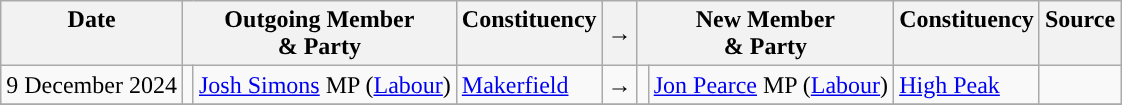<table class="wikitable">
<tr>
<th valign="top">Date</th>
<th colspan="2" valign="top">Outgoing Member<br>& Party</th>
<th valign="top">Constituency</th>
<th>→</th>
<th colspan="2" valign="top">New Member<br>& Party</th>
<th valign="top">Constituency</th>
<th valign="top">Source</th>
</tr>
<tr>
<td nowrap>9 December 2024</td>
<td style="color:inherit;background:"></td>
<td><a href='#'>Josh Simons</a> MP (<a href='#'>Labour</a>)</td>
<td><a href='#'>Makerfield</a></td>
<td>→</td>
<td style="color:inherit;background:"></td>
<td><a href='#'>Jon Pearce</a> MP (<a href='#'>Labour</a>)</td>
<td><a href='#'>High Peak</a></td>
<td></td>
</tr>
<tr>
</tr>
</table>
